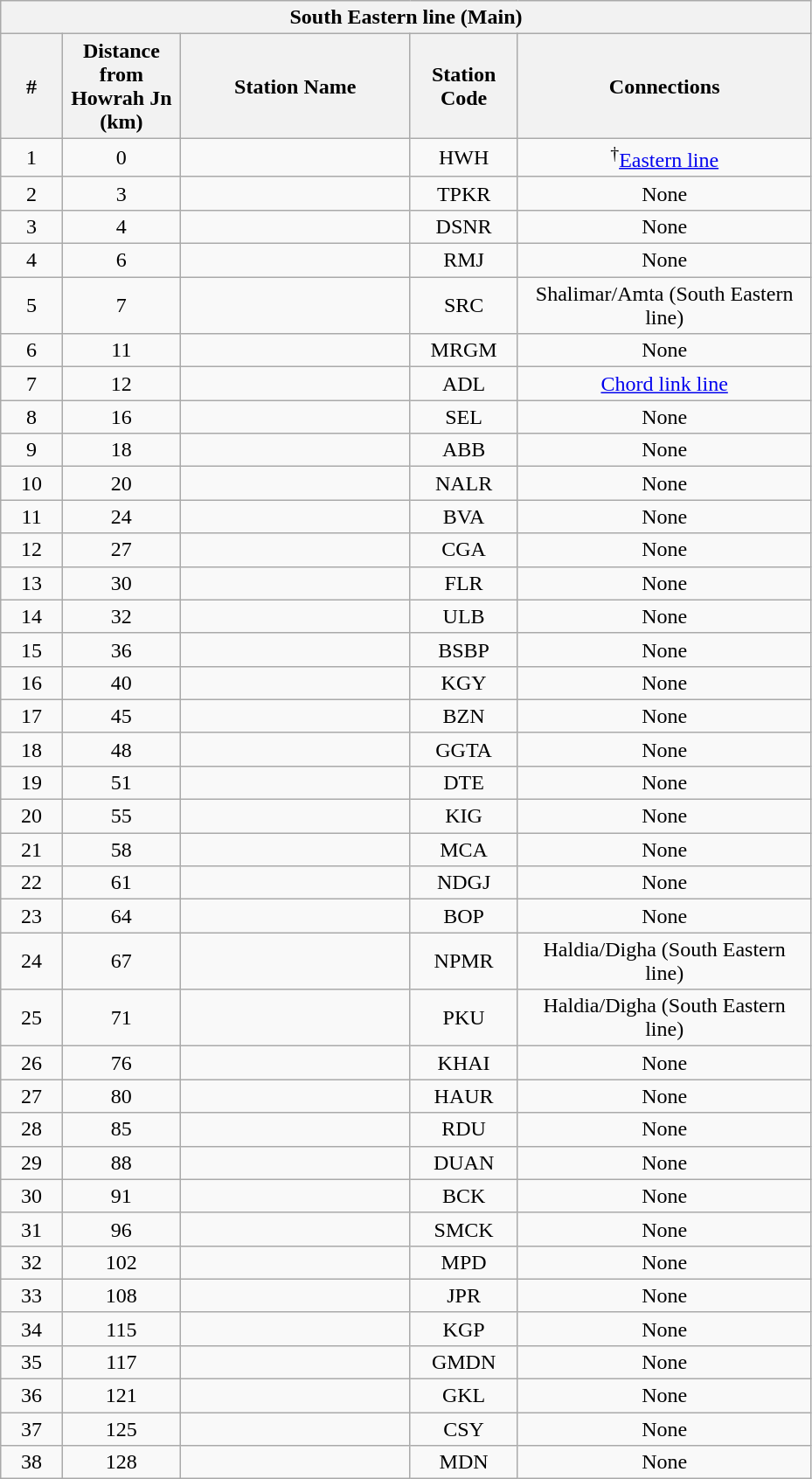<table class="wikitable" style="text-align:center; width:49%;">
<tr>
<th colspan="5"><strong>South Eastern line (Main)</strong></th>
</tr>
<tr>
<th style="width:1%;">#</th>
<th style="width:1%;">Distance from Howrah Jn (km)</th>
<th style="width:5%;">Station Name</th>
<th style="width:1%;">Station Code</th>
<th style="width:5%;">Connections</th>
</tr>
<tr>
<td>1</td>
<td>0</td>
<td><strong></strong></td>
<td>HWH</td>
<td><sup>†</sup><a href='#'>Eastern line</a></td>
</tr>
<tr>
<td>2</td>
<td>3</td>
<td></td>
<td>TPKR</td>
<td>None</td>
</tr>
<tr>
<td>3</td>
<td>4</td>
<td></td>
<td>DSNR</td>
<td>None</td>
</tr>
<tr>
<td>4</td>
<td>6</td>
<td></td>
<td>RMJ</td>
<td>None</td>
</tr>
<tr>
<td>5</td>
<td>7</td>
<td><strong></strong></td>
<td>SRC</td>
<td>Shalimar/Amta (South Eastern line)</td>
</tr>
<tr>
<td>6</td>
<td>11</td>
<td></td>
<td>MRGM</td>
<td>None</td>
</tr>
<tr>
<td>7</td>
<td>12</td>
<td></td>
<td>ADL</td>
<td><a href='#'>Chord link line</a></td>
</tr>
<tr>
<td>8</td>
<td>16</td>
<td></td>
<td>SEL</td>
<td>None</td>
</tr>
<tr>
<td>9</td>
<td>18</td>
<td></td>
<td>ABB</td>
<td>None</td>
</tr>
<tr>
<td>10</td>
<td>20</td>
<td></td>
<td>NALR</td>
<td>None</td>
</tr>
<tr>
<td>11</td>
<td>24</td>
<td></td>
<td>BVA</td>
<td>None</td>
</tr>
<tr>
<td>12</td>
<td>27</td>
<td></td>
<td>CGA</td>
<td>None</td>
</tr>
<tr>
<td>13</td>
<td>30</td>
<td></td>
<td>FLR</td>
<td>None</td>
</tr>
<tr>
<td>14</td>
<td>32</td>
<td></td>
<td>ULB</td>
<td>None</td>
</tr>
<tr>
<td>15</td>
<td>36</td>
<td></td>
<td>BSBP</td>
<td>None</td>
</tr>
<tr>
<td>16</td>
<td>40</td>
<td></td>
<td>KGY</td>
<td>None</td>
</tr>
<tr>
<td>17</td>
<td>45</td>
<td><strong></strong></td>
<td>BZN</td>
<td>None</td>
</tr>
<tr>
<td>18</td>
<td>48</td>
<td></td>
<td>GGTA</td>
<td>None</td>
</tr>
<tr>
<td>19</td>
<td>51</td>
<td></td>
<td>DTE</td>
<td>None</td>
</tr>
<tr>
<td>20</td>
<td>55</td>
<td></td>
<td>KIG</td>
<td>None</td>
</tr>
<tr>
<td>21</td>
<td>58</td>
<td><strong></strong></td>
<td>MCA</td>
<td>None</td>
</tr>
<tr>
<td>22</td>
<td>61</td>
<td></td>
<td>NDGJ</td>
<td>None</td>
</tr>
<tr>
<td>23</td>
<td>64</td>
<td></td>
<td>BOP</td>
<td>None</td>
</tr>
<tr>
<td>24</td>
<td>67</td>
<td></td>
<td>NPMR</td>
<td>Haldia/Digha (South Eastern line)</td>
</tr>
<tr>
<td>25</td>
<td>71</td>
<td><strong></strong></td>
<td>PKU</td>
<td>Haldia/Digha (South Eastern line)</td>
</tr>
<tr>
<td>26</td>
<td>76</td>
<td></td>
<td>KHAI</td>
<td>None</td>
</tr>
<tr>
<td>27</td>
<td>80</td>
<td></td>
<td>HAUR</td>
<td>None</td>
</tr>
<tr>
<td>28</td>
<td>85</td>
<td></td>
<td>RDU</td>
<td>None</td>
</tr>
<tr>
<td>29</td>
<td>88</td>
<td></td>
<td>DUAN</td>
<td>None</td>
</tr>
<tr>
<td>30</td>
<td>91</td>
<td></td>
<td>BCK</td>
<td>None</td>
</tr>
<tr>
<td>31</td>
<td>96</td>
<td></td>
<td>SMCK</td>
<td>None</td>
</tr>
<tr>
<td>32</td>
<td>102</td>
<td></td>
<td>MPD</td>
<td>None</td>
</tr>
<tr>
<td>33</td>
<td>108</td>
<td></td>
<td>JPR</td>
<td>None</td>
</tr>
<tr>
<td>34</td>
<td>115</td>
<td><strong></strong></td>
<td>KGP</td>
<td>None</td>
</tr>
<tr>
<td>35</td>
<td>117</td>
<td></td>
<td>GMDN</td>
<td>None</td>
</tr>
<tr>
<td>36</td>
<td>121</td>
<td></td>
<td>GKL</td>
<td>None</td>
</tr>
<tr>
<td>37</td>
<td>125</td>
<td></td>
<td>CSY</td>
<td>None</td>
</tr>
<tr>
<td>38</td>
<td>128</td>
<td><strong></strong></td>
<td>MDN</td>
<td>None</td>
</tr>
</table>
